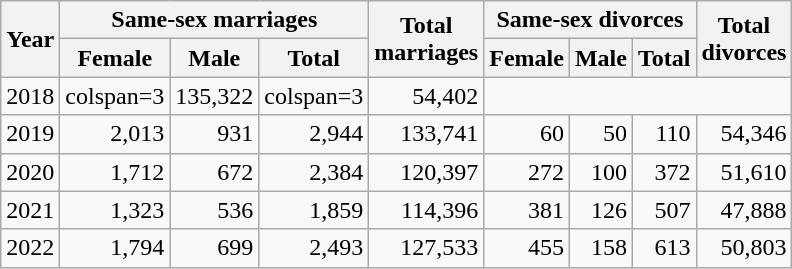<table class=wikitable style="text-align:right;">
<tr>
<th rowspan=2>Year</th>
<th colspan=3>Same-sex marriages</th>
<th rowspan=2>Total<br>marriages</th>
<th colspan=3>Same-sex divorces</th>
<th rowspan=2>Total<br>divorces</th>
</tr>
<tr>
<th>Female</th>
<th>Male</th>
<th>Total</th>
<th>Female</th>
<th>Male</th>
<th>Total</th>
</tr>
<tr>
<td align=center>2018</td>
<td>colspan=3 </td>
<td>135,322</td>
<td>colspan=3 </td>
<td>54,402</td>
</tr>
<tr>
<td align=center>2019</td>
<td>2,013</td>
<td>931</td>
<td>2,944</td>
<td>133,741</td>
<td>60</td>
<td>50</td>
<td>110</td>
<td>54,346</td>
</tr>
<tr>
<td align=center>2020</td>
<td>1,712</td>
<td>672</td>
<td>2,384</td>
<td>120,397</td>
<td>272</td>
<td>100</td>
<td>372</td>
<td>51,610</td>
</tr>
<tr>
<td align=center>2021</td>
<td>1,323</td>
<td>536</td>
<td>1,859</td>
<td>114,396</td>
<td>381</td>
<td>126</td>
<td>507</td>
<td>47,888</td>
</tr>
<tr>
<td align=center>2022</td>
<td>1,794</td>
<td>699</td>
<td>2,493</td>
<td>127,533</td>
<td>455</td>
<td>158</td>
<td>613</td>
<td>50,803</td>
</tr>
</table>
